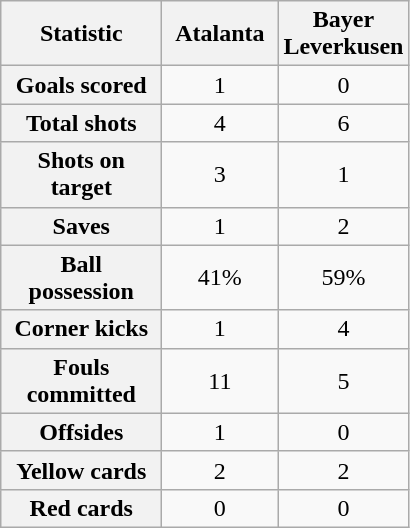<table class="wikitable plainrowheaders" style="text-align:center">
<tr>
<th scope="col" style="width:100px">Statistic</th>
<th scope="col" style="width:70px">Atalanta</th>
<th scope="col" style="width:70px">Bayer Leverkusen</th>
</tr>
<tr>
<th scope=row>Goals scored</th>
<td>1</td>
<td>0</td>
</tr>
<tr>
<th scope=row>Total shots</th>
<td>4</td>
<td>6</td>
</tr>
<tr>
<th scope=row>Shots on target</th>
<td>3</td>
<td>1</td>
</tr>
<tr>
<th scope=row>Saves</th>
<td>1</td>
<td>2</td>
</tr>
<tr>
<th scope=row>Ball possession</th>
<td>41%</td>
<td>59%</td>
</tr>
<tr>
<th scope=row>Corner kicks</th>
<td>1</td>
<td>4</td>
</tr>
<tr>
<th scope=row>Fouls committed</th>
<td>11</td>
<td>5</td>
</tr>
<tr>
<th scope=row>Offsides</th>
<td>1</td>
<td>0</td>
</tr>
<tr>
<th scope=row>Yellow cards</th>
<td>2</td>
<td>2</td>
</tr>
<tr>
<th scope=row>Red cards</th>
<td>0</td>
<td>0</td>
</tr>
</table>
